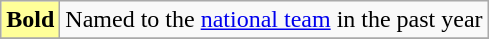<table class="wikitable">
<tr>
<td style="background-color:#FFFF99"><strong>Bold</strong></td>
<td>Named to the <a href='#'>national team</a> in the past year</td>
</tr>
<tr>
</tr>
</table>
